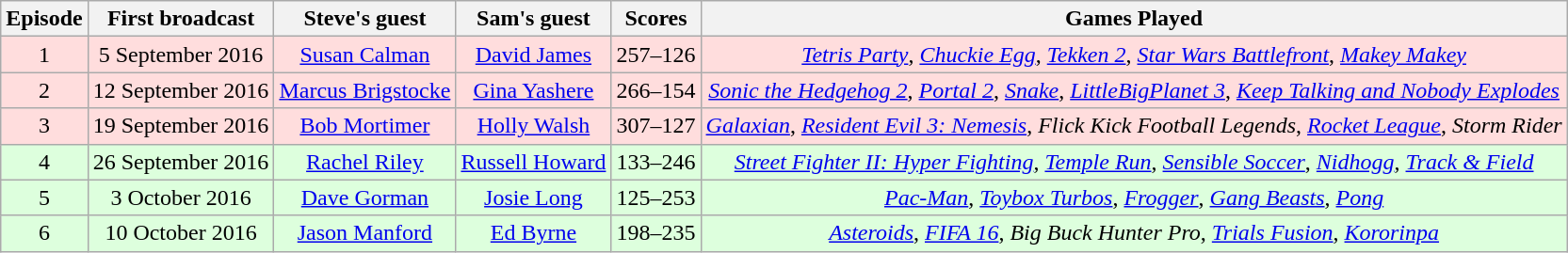<table class="wikitable" style="text-align:center;">
<tr>
<th>Episode</th>
<th>First broadcast</th>
<th>Steve's guest</th>
<th>Sam's guest</th>
<th>Scores</th>
<th>Games Played</th>
</tr>
<tr bgcolor="#ffdddd">
<td>1</td>
<td>5 September 2016</td>
<td><a href='#'>Susan Calman</a></td>
<td><a href='#'>David James</a></td>
<td>257–126</td>
<td><em><a href='#'>Tetris Party</a></em>, <em><a href='#'>Chuckie Egg</a></em>, <em><a href='#'>Tekken 2</a></em>, <em><a href='#'>Star Wars Battlefront</a></em>, <em><a href='#'>Makey Makey</a></em></td>
</tr>
<tr bgcolor="#ffdddd">
<td>2</td>
<td>12 September 2016</td>
<td><a href='#'>Marcus Brigstocke</a></td>
<td><a href='#'>Gina Yashere</a></td>
<td>266–154</td>
<td><em><a href='#'>Sonic the Hedgehog 2</a></em>, <em><a href='#'>Portal 2</a></em>, <em><a href='#'>Snake</a></em>, <em><a href='#'>LittleBigPlanet 3</a></em>, <em><a href='#'>Keep Talking and Nobody Explodes</a></em></td>
</tr>
<tr bgcolor="#ffdddd">
<td>3</td>
<td>19 September 2016</td>
<td><a href='#'>Bob Mortimer</a></td>
<td><a href='#'>Holly Walsh</a></td>
<td>307–127</td>
<td><em><a href='#'>Galaxian</a></em>, <em><a href='#'>Resident Evil 3: Nemesis</a></em>, <em>Flick Kick Football Legends</em>, <em><a href='#'>Rocket League</a></em>, <em>Storm Rider</em></td>
</tr>
<tr bgcolor="#ddffdd">
<td>4</td>
<td>26 September 2016</td>
<td><a href='#'>Rachel Riley</a></td>
<td><a href='#'>Russell Howard</a></td>
<td>133–246</td>
<td><em><a href='#'>Street Fighter II: Hyper Fighting</a></em>, <em><a href='#'>Temple Run</a></em>, <em><a href='#'>Sensible Soccer</a></em>, <em><a href='#'>Nidhogg</a></em>, <em><a href='#'>Track & Field</a></em></td>
</tr>
<tr bgcolor="#ddffdd">
<td>5</td>
<td>3 October 2016</td>
<td><a href='#'>Dave Gorman</a></td>
<td><a href='#'>Josie Long</a></td>
<td>125–253</td>
<td><em><a href='#'>Pac-Man</a></em>, <em><a href='#'>Toybox Turbos</a></em>, <em><a href='#'>Frogger</a></em>, <em><a href='#'>Gang Beasts</a></em>, <em><a href='#'>Pong</a></em></td>
</tr>
<tr bgcolor="#ddffdd">
<td>6</td>
<td>10 October 2016</td>
<td><a href='#'>Jason Manford</a></td>
<td><a href='#'>Ed Byrne</a></td>
<td>198–235</td>
<td><em><a href='#'>Asteroids</a></em>, <em><a href='#'>FIFA 16</a></em>, <em>Big Buck Hunter Pro</em>, <em><a href='#'>Trials Fusion</a></em>, <em><a href='#'>Kororinpa</a></em></td>
</tr>
</table>
